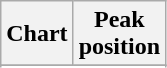<table class="wikitable plainrowheaders">
<tr>
<th>Chart</th>
<th>Peak<br>position</th>
</tr>
<tr>
</tr>
<tr>
</tr>
<tr>
</tr>
<tr>
</tr>
<tr>
</tr>
</table>
